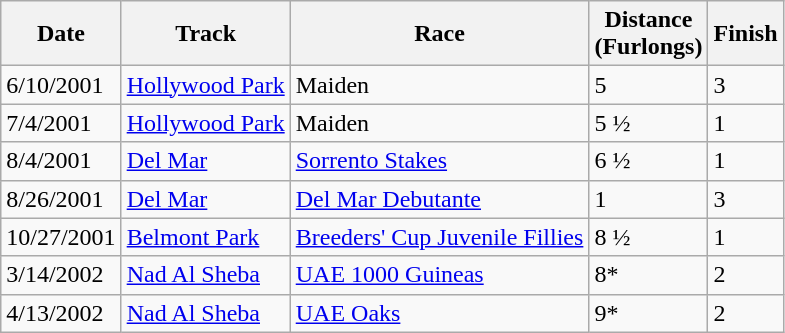<table class="wikitable sortable">
<tr>
<th>Date</th>
<th>Track</th>
<th>Race</th>
<th>Distance<br>(Furlongs)</th>
<th>Finish</th>
</tr>
<tr>
<td>6/10/2001</td>
<td><a href='#'>Hollywood Park</a></td>
<td>Maiden</td>
<td>5</td>
<td>3</td>
</tr>
<tr>
<td>7/4/2001</td>
<td><a href='#'>Hollywood Park</a></td>
<td>Maiden</td>
<td>5 ½</td>
<td>1</td>
</tr>
<tr>
<td>8/4/2001</td>
<td><a href='#'>Del Mar</a></td>
<td><a href='#'>Sorrento Stakes</a></td>
<td>6 ½</td>
<td>1</td>
</tr>
<tr>
<td>8/26/2001</td>
<td><a href='#'>Del Mar</a></td>
<td><a href='#'>Del Mar Debutante</a></td>
<td>1</td>
<td>3</td>
</tr>
<tr>
<td>10/27/2001</td>
<td><a href='#'>Belmont Park</a></td>
<td><a href='#'>Breeders' Cup Juvenile Fillies</a></td>
<td>8 ½</td>
<td>1</td>
</tr>
<tr>
<td>3/14/2002</td>
<td><a href='#'>Nad Al Sheba</a></td>
<td><a href='#'>UAE 1000 Guineas</a></td>
<td>8*</td>
<td>2</td>
</tr>
<tr>
<td>4/13/2002</td>
<td><a href='#'>Nad Al Sheba</a></td>
<td><a href='#'>UAE Oaks</a></td>
<td>9*</td>
<td>2</td>
</tr>
</table>
